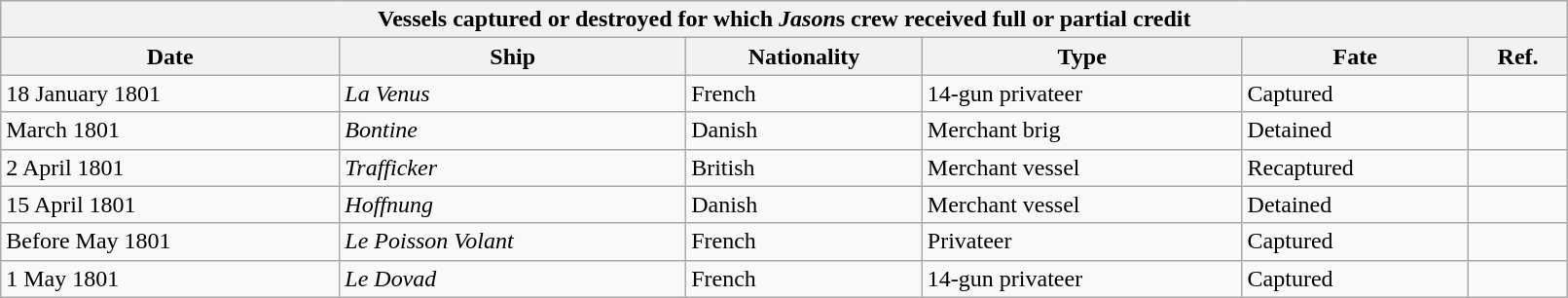<table class="wikitable" style="width:85%; align-center">
<tr>
<th colspan="6">Vessels captured or destroyed for which <em>Jason</em>s crew received full or partial credit</th>
</tr>
<tr>
<th>Date</th>
<th>Ship</th>
<th>Nationality</th>
<th>Type</th>
<th>Fate</th>
<th>Ref.</th>
</tr>
<tr>
<td>18 January 1801</td>
<td><em>La Venus</em></td>
<td> French</td>
<td>14-gun privateer</td>
<td>Captured</td>
<td></td>
</tr>
<tr>
<td>March 1801</td>
<td><em>Bontine</em></td>
<td> Danish</td>
<td>Merchant brig</td>
<td>Detained</td>
<td></td>
</tr>
<tr>
<td>2 April 1801</td>
<td><em>Trafficker</em></td>
<td> British</td>
<td>Merchant vessel</td>
<td>Recaptured</td>
<td></td>
</tr>
<tr>
<td>15 April 1801</td>
<td><em>Hoffnung</em></td>
<td> Danish</td>
<td>Merchant vessel</td>
<td>Detained</td>
<td></td>
</tr>
<tr>
<td>Before May 1801</td>
<td><em>Le Poisson Volant</em></td>
<td> French</td>
<td>Privateer</td>
<td>Captured</td>
<td></td>
</tr>
<tr>
<td>1 May 1801</td>
<td><em>Le Dovad</em></td>
<td> French</td>
<td>14-gun privateer</td>
<td>Captured</td>
<td></td>
</tr>
</table>
